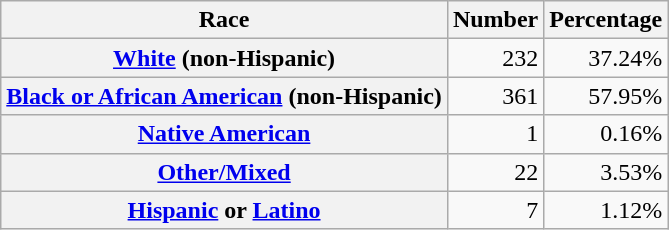<table class="wikitable" style="text-align:right">
<tr>
<th scope="col">Race</th>
<th scope="col">Number</th>
<th scope="col">Percentage</th>
</tr>
<tr>
<th scope="row"><a href='#'>White</a> (non-Hispanic)</th>
<td>232</td>
<td>37.24%</td>
</tr>
<tr>
<th scope="row"><a href='#'>Black or African American</a> (non-Hispanic)</th>
<td>361</td>
<td>57.95%</td>
</tr>
<tr>
<th scope="row"><a href='#'>Native American</a></th>
<td>1</td>
<td>0.16%</td>
</tr>
<tr>
<th scope="row"><a href='#'>Other/Mixed</a></th>
<td>22</td>
<td>3.53%</td>
</tr>
<tr>
<th scope="row"><a href='#'>Hispanic</a> or <a href='#'>Latino</a></th>
<td>7</td>
<td>1.12%</td>
</tr>
</table>
